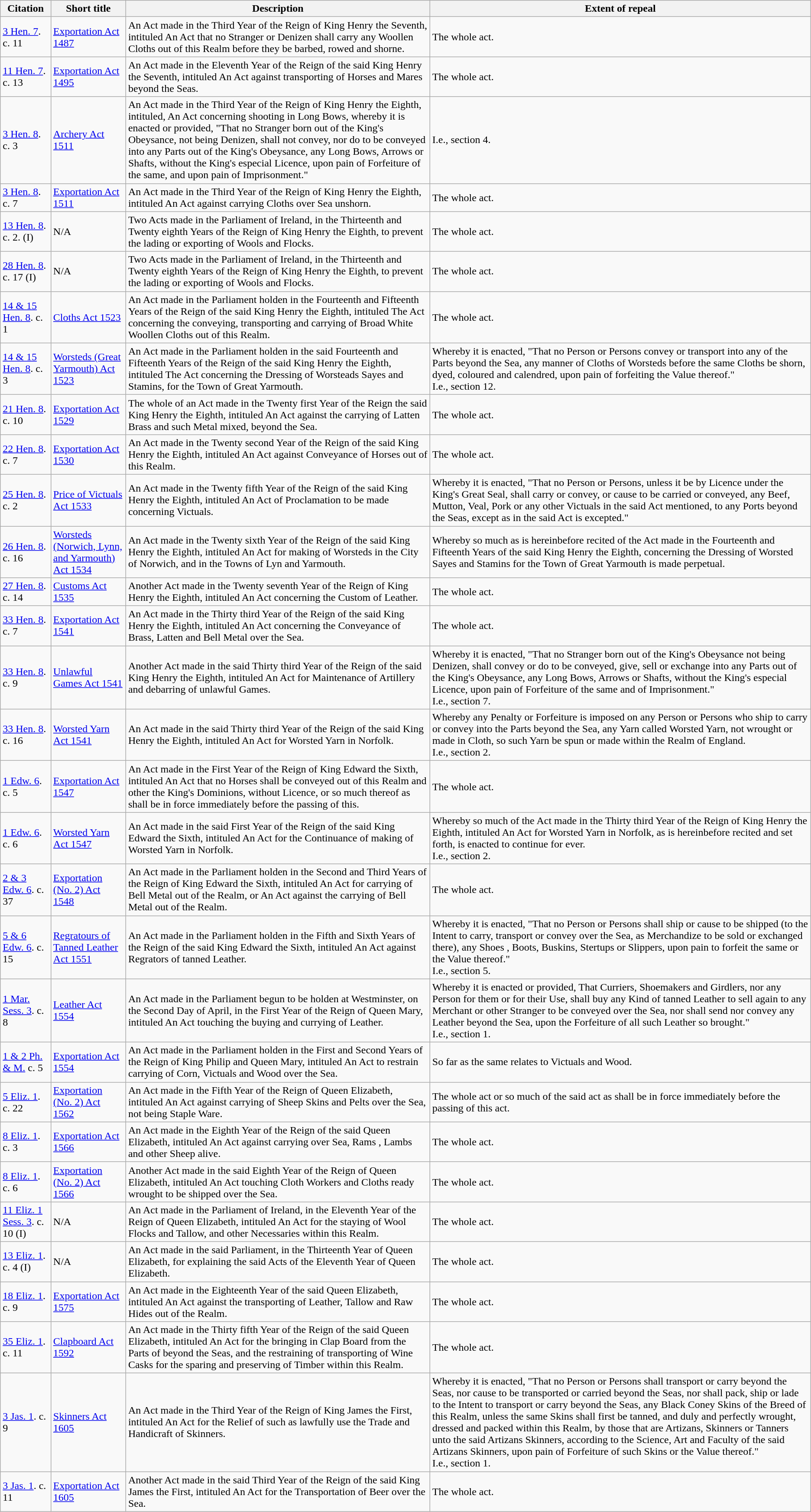<table class="wikitable">
<tr>
<th>Citation</th>
<th>Short title</th>
<th>Description</th>
<th>Extent of repeal</th>
</tr>
<tr>
<td><a href='#'>3 Hen. 7</a>. c. 11</td>
<td><a href='#'>Exportation Act 1487</a></td>
<td>An Act made in the Third Year of the Reign of King Henry the Seventh, intituled An Act that no Stranger or Denizen shall carry any Woollen Cloths out of this Realm before they be barbed, rowed and shorne.</td>
<td>The whole act.</td>
</tr>
<tr>
<td><a href='#'>11 Hen. 7</a>. c. 13</td>
<td><a href='#'>Exportation Act 1495</a></td>
<td>An Act made in the Eleventh Year of the Reign of the said King Henry the Seventh, intituled An Act against transporting of Horses and Mares beyond the Seas.</td>
<td>The whole act.</td>
</tr>
<tr>
<td><a href='#'>3 Hen. 8</a>. c. 3</td>
<td><a href='#'>Archery Act 1511</a></td>
<td>An Act made in the Third Year of the Reign of King Henry the Eighth, intituled, An Act concerning shooting in Long Bows, whereby it is enacted or provided, "That no Stranger born out of the King's Obeysance, not being Denizen, shall not convey, nor do to be conveyed into any Parts out of the King's Obeysance, any Long Bows, Arrows or Shafts, without the King's especial Licence, upon pain of Forfeiture of the same, and upon pain of Imprisonment."</td>
<td>I.e., section 4.</td>
</tr>
<tr>
<td><a href='#'>3 Hen. 8</a>. c. 7</td>
<td><a href='#'>Exportation Act 1511</a></td>
<td>An Act made in the Third Year of the Reign of King Henry the Eighth, intituled An Act against carrying Cloths over Sea unshorn.</td>
<td>The whole act.</td>
</tr>
<tr>
<td><a href='#'>13 Hen. 8</a>. c. 2. (I)</td>
<td>N/A</td>
<td>Two Acts made in the Parliament of Ireland, in the Thirteenth and Twenty eighth Years of the Reign of King Henry  the Eighth, to prevent the lading or exporting of Wools and Flocks.</td>
<td>The whole act.</td>
</tr>
<tr>
<td><a href='#'>28 Hen. 8</a>. c. 17 (I)</td>
<td>N/A</td>
<td>Two Acts made in the Parliament of Ireland, in the Thirteenth and Twenty eighth Years of the Reign of King Henry  the Eighth, to prevent the lading or exporting of Wools and Flocks.</td>
<td>The whole act.</td>
</tr>
<tr>
<td><a href='#'>14 & 15 Hen. 8</a>. c. 1</td>
<td><a href='#'>Cloths Act 1523</a></td>
<td>An Act made in the Parliament holden in the Fourteenth and Fifteenth Years of the Reign of the said King Henry the Eighth, intituled The Act concerning the conveying, transporting and carrying of Broad White Woollen Cloths out of this Realm.</td>
<td>The whole act.</td>
</tr>
<tr>
<td><a href='#'>14 & 15 Hen. 8</a>. c. 3</td>
<td><a href='#'>Worsteds (Great Yarmouth) Act 1523</a></td>
<td>An Act made in the Parliament holden in the said Fourteenth and Fifteenth Years of the Reign of the said King Henry the Eighth, intituled The Act concerning the Dressing of Worsteads Sayes and Stamins, for the Town of Great Yarmouth.</td>
<td>Whereby it is enacted, "That no Person or Persons convey or transport into any of the Parts beyond the Sea, any manner of Cloths of Worsteds before the same Cloths be shorn, dyed, coloured and calendred, upon pain of forfeiting the Value thereof."<br>I.e., section 12.</td>
</tr>
<tr>
<td><a href='#'>21 Hen. 8</a>. c. 10</td>
<td><a href='#'>Exportation Act 1529</a></td>
<td>The whole of an Act made in the Twenty first Year of the Reign the said King Henry the Eighth, intituled An Act against the carrying of Latten Brass and such Metal mixed, beyond the Sea.</td>
<td>The whole act.</td>
</tr>
<tr>
<td><a href='#'>22 Hen. 8</a>. c. 7</td>
<td><a href='#'>Exportation Act 1530</a></td>
<td>An Act made in the Twenty second Year of the Reign of the said King Henry the Eighth, intituled An Act against Conveyance of Horses out of this Realm.</td>
<td>The whole act.</td>
</tr>
<tr>
<td><a href='#'>25 Hen. 8</a>. c. 2</td>
<td><a href='#'>Price of Victuals Act 1533</a></td>
<td>An Act made in the Twenty fifth Year of the Reign of the said King Henry the Eighth, intituled An Act of Proclamation to be made concerning Victuals.</td>
<td>Whereby it is enacted, "That no Person or Persons, unless it be by Licence under the King's Great Seal, shall carry or convey, or cause to be carried or conveyed, any Beef, Mutton, Veal, Pork or any other Victuals in the said Act mentioned, to any Ports beyond the Seas, except as in the said Act is excepted."</td>
</tr>
<tr>
<td><a href='#'>26 Hen. 8</a>. c. 16</td>
<td><a href='#'>Worsteds (Norwich, Lynn, and Yarmouth) Act 1534</a></td>
<td>An Act made in the Twenty sixth Year of the Reign of the said King Henry the Eighth, intituled An Act for making of Worsteds in the City of Norwich, and in the Towns of Lyn and Yarmouth.</td>
<td>Whereby so much as is hereinbefore recited of the Act made in the Fourteenth and Fifteenth Years of the said King Henry the Eighth, concerning the Dressing of Worsted Sayes and Stamins for the Town of Great Yarmouth is made perpetual.</td>
</tr>
<tr>
<td><a href='#'>27 Hen. 8</a>. c. 14</td>
<td><a href='#'>Customs Act 1535</a></td>
<td>Another Act made in the Twenty seventh Year of the Reign of King Henry the Eighth, intituled An Act concerning the Custom of Leather.</td>
<td>The whole act.</td>
</tr>
<tr>
<td><a href='#'>33 Hen. 8</a>. c. 7</td>
<td><a href='#'>Exportation Act 1541</a></td>
<td>An Act made in the Thirty third Year of the Reign of the said King Henry the Eighth, intituled An Act concerning the Conveyance of Brass, Latten and Bell Metal over the Sea.</td>
<td>The whole act.</td>
</tr>
<tr>
<td><a href='#'>33 Hen. 8</a>. c. 9</td>
<td><a href='#'>Unlawful Games Act 1541</a></td>
<td>Another Act made in the said Thirty third Year of the Reign of the said King Henry the Eighth, intituled An Act for Maintenance of Artillery and debarring of unlawful Games.</td>
<td>Whereby it is enacted, "That no Stranger born out of the King's Obeysance not being Denizen, shall convey or do to be conveyed, give, sell or exchange into any Parts out of the King's Obeysance, any Long Bows, Arrows or Shafts, without the King's especial Licence, upon pain of Forfeiture of the same and of Imprisonment."<br>I.e., section 7.</td>
</tr>
<tr>
<td><a href='#'>33 Hen. 8</a>. c. 16</td>
<td><a href='#'>Worsted Yarn Act 1541</a></td>
<td>An Act made in the said Thirty third Year of the Reign of the said King Henry the Eighth, intituled An Act for Worsted Yarn in Norfolk.</td>
<td>Whereby any Penalty or Forfeiture is imposed on any Person or Persons who ship to carry or convey into the Parts beyond the Sea, any Yarn called Worsted Yarn, not wrought or made in Cloth, so such Yarn be spun or made within the Realm of England.<br>I.e., section 2.</td>
</tr>
<tr>
<td><a href='#'>1 Edw. 6</a>. c. 5</td>
<td><a href='#'>Exportation Act 1547</a></td>
<td>An Act made in the First Year of the Reign of King Edward the Sixth, intituled An Act that no Horses shall be conveyed out of this Realm and other the King's Dominions, without Licence, or so much thereof as shall be in force immediately before the passing of this.</td>
<td>The whole act.</td>
</tr>
<tr>
<td><a href='#'>1 Edw. 6</a>. c. 6</td>
<td><a href='#'>Worsted Yarn Act 1547</a></td>
<td>An Act made in the said First Year of the Reign of the said King Edward the Sixth, intituled An Act for the Continuance of making of Worsted Yarn in Norfolk.</td>
<td>Whereby so much of the Act made in the Thirty third Year of the Reign of King Henry the Eighth, intituled An Act for Worsted Yarn in Norfolk, as is hereinbefore recited and set forth, is enacted to continue for ever.<br>I.e., section 2.</td>
</tr>
<tr>
<td><a href='#'>2 & 3 Edw. 6</a>. c. 37</td>
<td><a href='#'>Exportation (No. 2) Act 1548</a></td>
<td>An Act made in the Parliament holden in the Second and Third Years of the Reign of King Edward the Sixth, intituled An Act for carrying of Bell Metal out of the Realm, or An Act against the carrying of Bell Metal out of the Realm.</td>
<td>The whole act.</td>
</tr>
<tr>
<td><a href='#'>5 & 6 Edw. 6</a>. c. 15</td>
<td><a href='#'>Regratours of Tanned Leather Act 1551</a></td>
<td>An Act made in the Parliament holden in the Fifth and Sixth Years of the Reign of the said King Edward the Sixth, intituled An Act against Regrators of tanned Leather.</td>
<td>Whereby it is enacted, "That no Person or Persons shall ship or cause to be shipped (to the Intent to carry, transport or convey over the Sea, as Merchandize to be sold or exchanged there), any Shoes , Boots, Buskins, Stertups or Slippers, upon pain to forfeit the same or the Value thereof."<br>I.e., section 5.</td>
</tr>
<tr>
<td><a href='#'>1 Mar. Sess. 3</a>. c. 8</td>
<td><a href='#'>Leather Act 1554</a></td>
<td>An Act made in the Parliament begun to be holden at Westminster, on the Second Day of April, in the First Year of the Reign of Queen Mary, intituled An Act touching the buying and currying of Leather.</td>
<td>Whereby it is enacted or provided, That Curriers, Shoemakers and Girdlers, nor any Person for them or for their Use, shall buy any Kind of tanned Leather to sell again to any Merchant or other Stranger to be conveyed over the Sea, nor shall send nor convey any Leather beyond the Sea, upon the Forfeiture of all such Leather so brought."<br>I.e., section 1.</td>
</tr>
<tr>
<td><a href='#'>1 & 2 Ph. & M.</a> c. 5</td>
<td><a href='#'>Exportation Act 1554</a></td>
<td>An Act made in the Parliament holden in the First and Second Years of the Reign of King Philip and Queen Mary, intituled An Act to restrain carrying of Corn, Victuals and Wood over the Sea.</td>
<td>So far as the same relates to Victuals and Wood.</td>
</tr>
<tr>
<td><a href='#'>5 Eliz. 1</a>. c. 22</td>
<td><a href='#'>Exportation (No. 2) Act 1562</a></td>
<td>An Act made in the Fifth Year of the Reign of Queen Elizabeth, intituled An Act against carrying of Sheep Skins and Pelts over the Sea, not being Staple Ware.</td>
<td>The whole act or so much of the said act as shall be in force immediately before the passing of this act.</td>
</tr>
<tr>
<td><a href='#'>8 Eliz. 1</a>. c. 3</td>
<td><a href='#'>Exportation Act 1566</a></td>
<td>An Act made in the Eighth Year of the Reign of the said Queen Elizabeth, intituled An Act against carrying over Sea, Rams , Lambs and other Sheep alive.</td>
<td>The whole act.</td>
</tr>
<tr>
<td><a href='#'>8 Eliz. 1</a>. c. 6</td>
<td><a href='#'>Exportation (No. 2) Act 1566</a></td>
<td>Another Act made in the said Eighth Year of the Reign of Queen Elizabeth, intituled An Act touching Cloth Workers and Cloths ready wrought to be shipped over the Sea.</td>
<td>The whole act.</td>
</tr>
<tr>
<td><a href='#'>11 Eliz. 1 Sess. 3</a>. c. 10 (I)</td>
<td>N/A</td>
<td>An Act made in the Parliament of Ireland, in the Eleventh Year of the Reign of Queen Elizabeth, intituled An Act for the staying of Wool Flocks and Tallow, and other Necessaries within this Realm.</td>
<td>The whole act.</td>
</tr>
<tr>
<td><a href='#'>13 Eliz. 1</a>. c. 4 (I)</td>
<td>N/A</td>
<td>An Act made in the said Parliament, in the Thirteenth Year of Queen Elizabeth, for explaining the said Acts of the Eleventh Year of Queen Elizabeth.</td>
<td>The whole act.</td>
</tr>
<tr>
<td><a href='#'>18 Eliz. 1</a>. c. 9</td>
<td><a href='#'>Exportation Act 1575</a></td>
<td>An Act made in the Eighteenth Year of the said Queen Elizabeth, intituled An Act against the transporting of Leather, Tallow and Raw Hides out of the Realm.</td>
<td>The whole act.</td>
</tr>
<tr>
<td><a href='#'>35 Eliz. 1</a>. c. 11</td>
<td><a href='#'>Clapboard Act 1592</a></td>
<td>An Act made in the Thirty fifth Year of the Reign of the said Queen Elizabeth, intituled An Act for the bringing in Clap Board from the Parts of beyond the Seas, and the restraining of transporting of Wine Casks for the sparing and preserving of Timber within this Realm.</td>
<td>The whole act.</td>
</tr>
<tr>
<td><a href='#'>3 Jas. 1</a>. c. 9</td>
<td><a href='#'>Skinners Act 1605</a></td>
<td>An Act made in the Third Year of the Reign of King James the First, intituled An Act for the Relief of such as lawfully use the Trade and Handicraft of Skinners.</td>
<td>Whereby it is enacted, "That no Person or Persons shall transport or carry beyond the Seas, nor cause to be transported or carried beyond the Seas, nor shall pack, ship or lade to the Intent to transport or carry beyond the Seas, any Black Coney Skins of the Breed of this Realm, unless the same Skins shall first be tanned, and duly and perfectly wrought, dressed and packed within this Realm, by those that are Artizans, Skinners or Tanners unto the said Artizans Skinners, according to the Science, Art and Faculty of the said Artizans Skinners, upon pain of Forfeiture of such Skins or the Value thereof."<br>I.e., section 1.</td>
</tr>
<tr>
<td><a href='#'>3 Jas. 1</a>. c. 11</td>
<td><a href='#'>Exportation Act 1605</a></td>
<td>Another Act made in the said Third Year of the Reign of the said King James the First, intituled An Act for the Transportation of Beer over the Sea.</td>
<td>The whole act.</td>
</tr>
</table>
